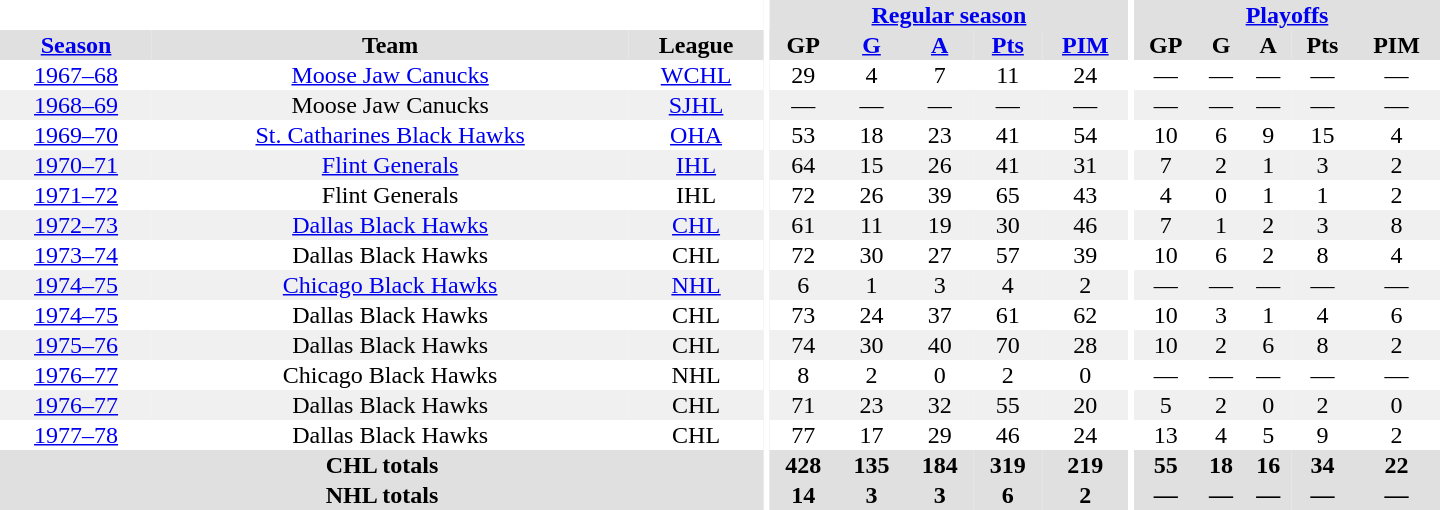<table border="0" cellpadding="1" cellspacing="0" style="text-align:center; width:60em">
<tr bgcolor="#e0e0e0">
<th colspan="3" bgcolor="#ffffff"></th>
<th rowspan="100" bgcolor="#ffffff"></th>
<th colspan="5"><a href='#'>Regular season</a></th>
<th rowspan="100" bgcolor="#ffffff"></th>
<th colspan="5"><a href='#'>Playoffs</a></th>
</tr>
<tr bgcolor="#e0e0e0">
<th><a href='#'>Season</a></th>
<th>Team</th>
<th>League</th>
<th>GP</th>
<th><a href='#'>G</a></th>
<th><a href='#'>A</a></th>
<th><a href='#'>Pts</a></th>
<th><a href='#'>PIM</a></th>
<th>GP</th>
<th>G</th>
<th>A</th>
<th>Pts</th>
<th>PIM</th>
</tr>
<tr>
<td><a href='#'>1967–68</a></td>
<td><a href='#'>Moose Jaw Canucks</a></td>
<td><a href='#'>WCHL</a></td>
<td>29</td>
<td>4</td>
<td>7</td>
<td>11</td>
<td>24</td>
<td>—</td>
<td>—</td>
<td>—</td>
<td>—</td>
<td>—</td>
</tr>
<tr bgcolor="#f0f0f0">
<td><a href='#'>1968–69</a></td>
<td>Moose Jaw Canucks</td>
<td><a href='#'>SJHL</a></td>
<td>—</td>
<td>—</td>
<td>—</td>
<td>—</td>
<td>—</td>
<td>—</td>
<td>—</td>
<td>—</td>
<td>—</td>
<td>—</td>
</tr>
<tr>
<td><a href='#'>1969–70</a></td>
<td><a href='#'>St. Catharines Black Hawks</a></td>
<td><a href='#'>OHA</a></td>
<td>53</td>
<td>18</td>
<td>23</td>
<td>41</td>
<td>54</td>
<td>10</td>
<td>6</td>
<td>9</td>
<td>15</td>
<td>4</td>
</tr>
<tr bgcolor="#f0f0f0">
<td><a href='#'>1970–71</a></td>
<td><a href='#'>Flint Generals</a></td>
<td><a href='#'>IHL</a></td>
<td>64</td>
<td>15</td>
<td>26</td>
<td>41</td>
<td>31</td>
<td>7</td>
<td>2</td>
<td>1</td>
<td>3</td>
<td>2</td>
</tr>
<tr>
<td><a href='#'>1971–72</a></td>
<td>Flint Generals</td>
<td>IHL</td>
<td>72</td>
<td>26</td>
<td>39</td>
<td>65</td>
<td>43</td>
<td>4</td>
<td>0</td>
<td>1</td>
<td>1</td>
<td>2</td>
</tr>
<tr bgcolor="#f0f0f0">
<td><a href='#'>1972–73</a></td>
<td><a href='#'>Dallas Black Hawks</a></td>
<td><a href='#'>CHL</a></td>
<td>61</td>
<td>11</td>
<td>19</td>
<td>30</td>
<td>46</td>
<td>7</td>
<td>1</td>
<td>2</td>
<td>3</td>
<td>8</td>
</tr>
<tr>
<td><a href='#'>1973–74</a></td>
<td>Dallas Black Hawks</td>
<td>CHL</td>
<td>72</td>
<td>30</td>
<td>27</td>
<td>57</td>
<td>39</td>
<td>10</td>
<td>6</td>
<td>2</td>
<td>8</td>
<td>4</td>
</tr>
<tr bgcolor="#f0f0f0">
<td><a href='#'>1974–75</a></td>
<td><a href='#'>Chicago Black Hawks</a></td>
<td><a href='#'>NHL</a></td>
<td>6</td>
<td>1</td>
<td>3</td>
<td>4</td>
<td>2</td>
<td>—</td>
<td>—</td>
<td>—</td>
<td>—</td>
<td>—</td>
</tr>
<tr>
<td><a href='#'>1974–75</a></td>
<td>Dallas Black Hawks</td>
<td>CHL</td>
<td>73</td>
<td>24</td>
<td>37</td>
<td>61</td>
<td>62</td>
<td>10</td>
<td>3</td>
<td>1</td>
<td>4</td>
<td>6</td>
</tr>
<tr bgcolor="#f0f0f0">
<td><a href='#'>1975–76</a></td>
<td>Dallas Black Hawks</td>
<td>CHL</td>
<td>74</td>
<td>30</td>
<td>40</td>
<td>70</td>
<td>28</td>
<td>10</td>
<td>2</td>
<td>6</td>
<td>8</td>
<td>2</td>
</tr>
<tr>
<td><a href='#'>1976–77</a></td>
<td>Chicago Black Hawks</td>
<td>NHL</td>
<td>8</td>
<td>2</td>
<td>0</td>
<td>2</td>
<td>0</td>
<td>—</td>
<td>—</td>
<td>—</td>
<td>—</td>
<td>—</td>
</tr>
<tr bgcolor="#f0f0f0">
<td><a href='#'>1976–77</a></td>
<td>Dallas Black Hawks</td>
<td>CHL</td>
<td>71</td>
<td>23</td>
<td>32</td>
<td>55</td>
<td>20</td>
<td>5</td>
<td>2</td>
<td>0</td>
<td>2</td>
<td>0</td>
</tr>
<tr>
<td><a href='#'>1977–78</a></td>
<td>Dallas Black Hawks</td>
<td>CHL</td>
<td>77</td>
<td>17</td>
<td>29</td>
<td>46</td>
<td>24</td>
<td>13</td>
<td>4</td>
<td>5</td>
<td>9</td>
<td>2</td>
</tr>
<tr bgcolor="#e0e0e0">
<th colspan="3">CHL totals</th>
<th>428</th>
<th>135</th>
<th>184</th>
<th>319</th>
<th>219</th>
<th>55</th>
<th>18</th>
<th>16</th>
<th>34</th>
<th>22</th>
</tr>
<tr bgcolor="#e0e0e0">
<th colspan="3">NHL totals</th>
<th>14</th>
<th>3</th>
<th>3</th>
<th>6</th>
<th>2</th>
<th>—</th>
<th>—</th>
<th>—</th>
<th>—</th>
<th>—</th>
</tr>
</table>
